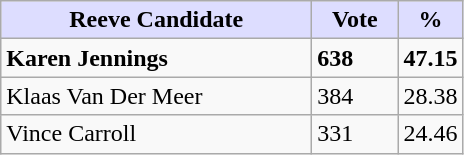<table class="wikitable">
<tr>
<th style="background:#ddf; width:200px;">Reeve Candidate</th>
<th style="background:#ddf; width:50px;">Vote</th>
<th style="background:#ddf; width:30px;">%</th>
</tr>
<tr>
<td><strong>Karen Jennings</strong></td>
<td><strong>638</strong></td>
<td><strong>47.15</strong></td>
</tr>
<tr>
<td>Klaas Van Der Meer</td>
<td>384</td>
<td>28.38</td>
</tr>
<tr>
<td>Vince Carroll</td>
<td>331</td>
<td>24.46</td>
</tr>
</table>
